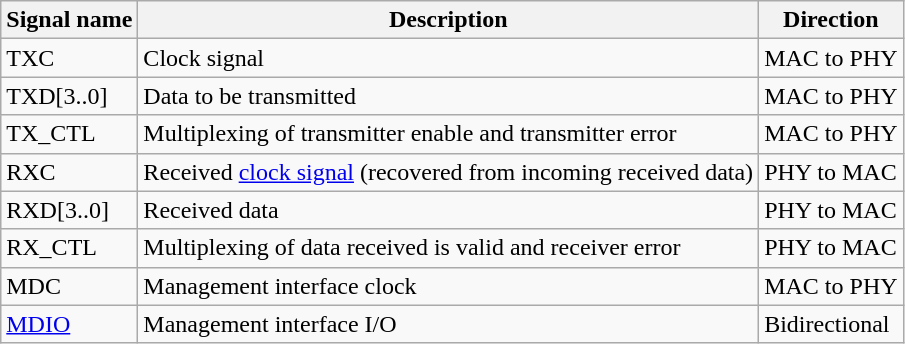<table class="wikitable">
<tr>
<th>Signal name</th>
<th>Description</th>
<th>Direction</th>
</tr>
<tr>
<td>TXC</td>
<td>Clock signal</td>
<td>MAC to PHY</td>
</tr>
<tr>
<td>TXD[3..0]</td>
<td>Data to be transmitted</td>
<td>MAC to PHY</td>
</tr>
<tr>
<td>TX_CTL</td>
<td>Multiplexing of transmitter enable and transmitter error</td>
<td>MAC to PHY</td>
</tr>
<tr>
<td>RXC</td>
<td>Received <a href='#'>clock signal</a> (recovered from incoming received data)</td>
<td>PHY to MAC</td>
</tr>
<tr>
<td>RXD[3..0]</td>
<td>Received data</td>
<td>PHY to MAC</td>
</tr>
<tr>
<td>RX_CTL</td>
<td>Multiplexing of data received is valid and receiver error</td>
<td>PHY to MAC</td>
</tr>
<tr>
<td>MDC</td>
<td>Management interface clock</td>
<td>MAC to PHY</td>
</tr>
<tr>
<td><a href='#'>MDIO</a></td>
<td>Management interface I/O</td>
<td>Bidirectional</td>
</tr>
</table>
